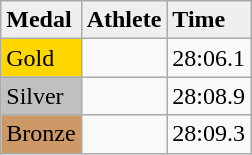<table class="wikitable">
<tr style="background:#efefef;">
<td><strong>Medal</strong></td>
<td><strong>Athlete</strong></td>
<td><strong>Time</strong></td>
</tr>
<tr>
<td style="background:gold;">Gold</td>
<td></td>
<td>28:06.1</td>
</tr>
<tr>
<td style="background:silver;">Silver</td>
<td></td>
<td>28:08.9</td>
</tr>
<tr>
<td style="background:#c96;">Bronze</td>
<td></td>
<td>28:09.3</td>
</tr>
</table>
